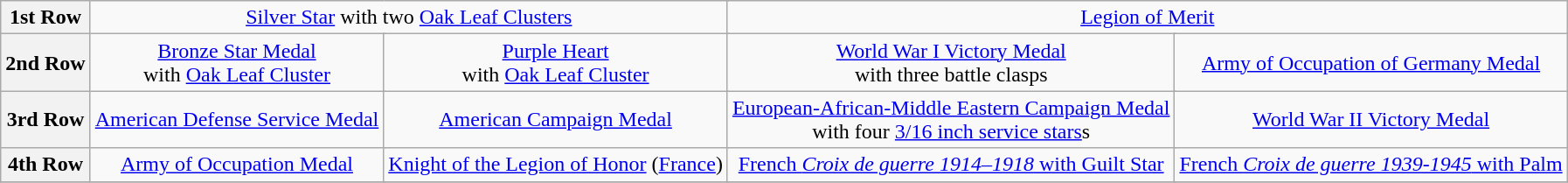<table class="wikitable" style="margin:1em auto; text-align:center;">
<tr>
<th>1st Row</th>
<td colspan="8"><a href='#'>Silver Star</a> with two <a href='#'>Oak Leaf Clusters</a></td>
<td colspan="7"><a href='#'>Legion of Merit</a></td>
</tr>
<tr>
<th>2nd Row</th>
<td colspan="4"><a href='#'>Bronze Star Medal</a> <br>with <a href='#'>Oak Leaf Cluster</a></td>
<td colspan="4"><a href='#'>Purple Heart</a> <br>with <a href='#'>Oak Leaf Cluster</a></td>
<td colspan="4"><a href='#'>World War I Victory Medal</a> <br>with three battle clasps</td>
<td colspan="4"><a href='#'>Army of Occupation of Germany Medal</a></td>
</tr>
<tr>
<th>3rd Row</th>
<td colspan="4"><a href='#'>American Defense Service Medal</a></td>
<td colspan="4"><a href='#'>American Campaign Medal</a></td>
<td colspan="4"><a href='#'>European-African-Middle Eastern Campaign Medal</a> <br> with four <a href='#'>3/16 inch service stars</a>s</td>
<td colspan="4"><a href='#'>World War II Victory Medal</a></td>
</tr>
<tr>
<th>4th Row</th>
<td colspan="4"><a href='#'>Army of Occupation Medal</a></td>
<td colspan="4"><a href='#'>Knight of the Legion of Honor</a> (<a href='#'>France</a>)</td>
<td colspan="4"><a href='#'>French <em>Croix de guerre 1914–1918</em> with Guilt Star</a></td>
<td colspan="4"><a href='#'>French <em>Croix de guerre 1939-1945</em> with Palm</a></td>
</tr>
<tr>
</tr>
</table>
